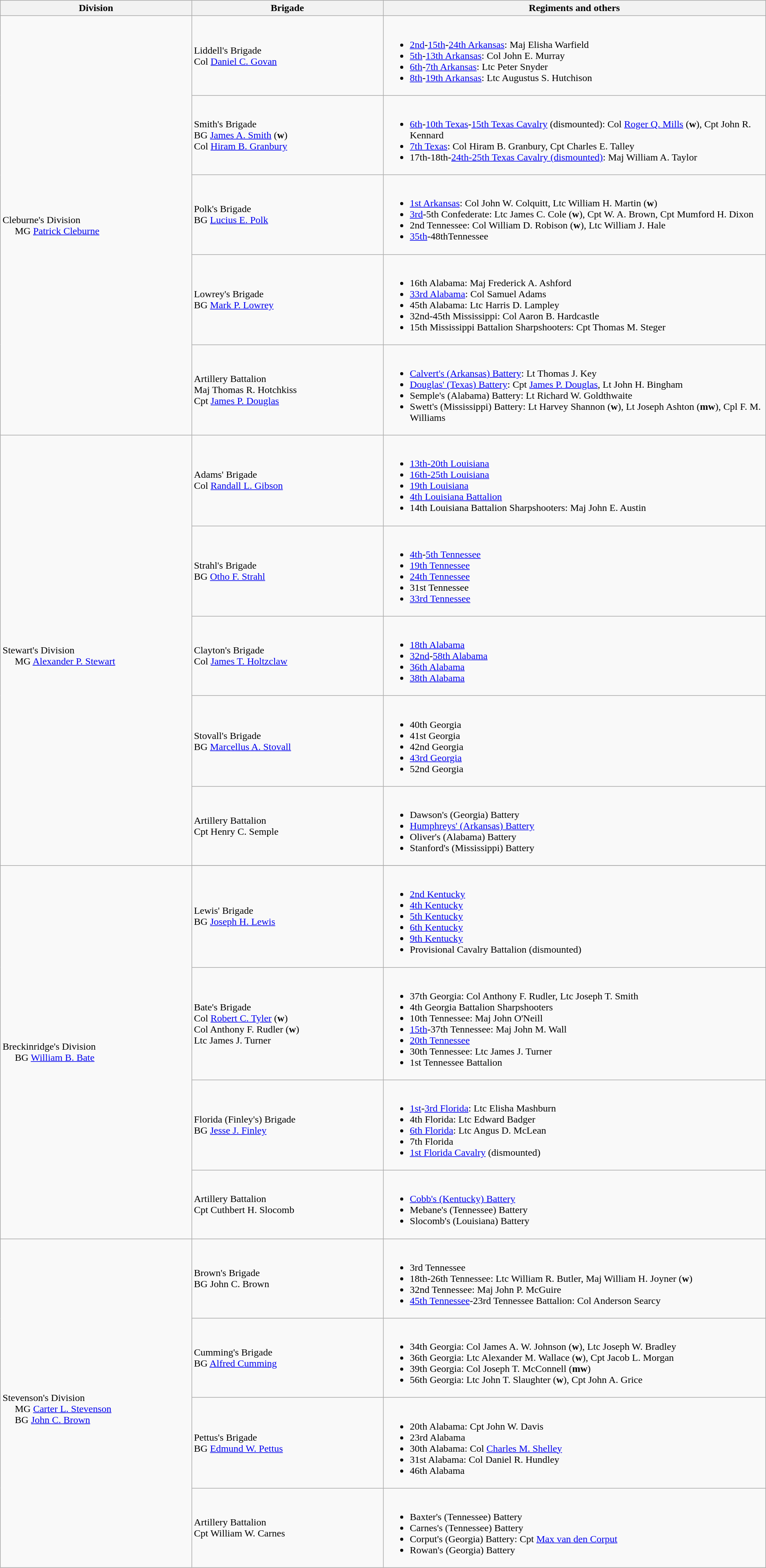<table class="wikitable">
<tr>
<th width=25%>Division</th>
<th width=25%>Brigade</th>
<th>Regiments and others</th>
</tr>
<tr>
<td rowspan=5><br>Cleburne's Division
<br>    
MG <a href='#'>Patrick Cleburne</a>
<br>  </td>
<td>Liddell's Brigade<br>Col <a href='#'>Daniel C. Govan</a></td>
<td><br><ul><li><a href='#'>2nd</a>-<a href='#'>15th</a>-<a href='#'>24th Arkansas</a>: Maj Elisha Warfield</li><li><a href='#'>5th</a>-<a href='#'>13th Arkansas</a>: Col John E. Murray</li><li><a href='#'>6th</a>-<a href='#'>7th Arkansas</a>: Ltc Peter Snyder</li><li><a href='#'>8th</a>-<a href='#'>19th Arkansas</a>: Ltc Augustus S. Hutchison</li></ul></td>
</tr>
<tr>
<td>Smith's Brigade<br>BG <a href='#'>James A. Smith</a> (<strong>w</strong>)
<br>
Col <a href='#'>Hiram B. Granbury</a></td>
<td><br><ul><li><a href='#'>6th</a>-<a href='#'>10th Texas</a>-<a href='#'>15th Texas Cavalry</a> (dismounted): Col <a href='#'>Roger Q. Mills</a> (<strong>w</strong>), Cpt John R. Kennard</li><li><a href='#'>7th Texas</a>: Col Hiram B. Granbury, Cpt Charles E. Talley</li><li>17th-18th-<a href='#'>24th-25th Texas Cavalry (dismounted)</a>: Maj William A. Taylor</li></ul></td>
</tr>
<tr>
<td>Polk's Brigade<br>BG <a href='#'>Lucius E. Polk</a></td>
<td><br><ul><li><a href='#'>1st Arkansas</a>: Col John W. Colquitt, Ltc William H. Martin (<strong>w</strong>)</li><li><a href='#'>3rd</a>-5th Confederate: Ltc James C. Cole (<strong>w</strong>), Cpt W. A. Brown, Cpt Mumford H. Dixon</li><li>2nd Tennessee: Col William D. Robison (<strong>w</strong>), Ltc William J. Hale</li><li><a href='#'>35th</a>-48thTennessee</li></ul></td>
</tr>
<tr>
<td>Lowrey's Brigade<br>BG <a href='#'>Mark P. Lowrey</a></td>
<td><br><ul><li>16th Alabama: Maj Frederick A. Ashford</li><li><a href='#'>33rd Alabama</a>: Col Samuel Adams</li><li>45th Alabama: Ltc Harris D. Lampley</li><li>32nd-45th Mississippi: Col Aaron B. Hardcastle</li><li>15th Mississippi Battalion Sharpshooters: Cpt Thomas M. Steger</li></ul></td>
</tr>
<tr>
<td>Artillery Battalion<br>Maj Thomas R. Hotchkiss
<br>
Cpt <a href='#'>James P. Douglas</a></td>
<td><br><ul><li><a href='#'>Calvert's (Arkansas) Battery</a>: Lt Thomas J. Key</li><li><a href='#'>Douglas' (Texas) Battery</a>: Cpt <a href='#'>James P. Douglas</a>, Lt John H. Bingham</li><li>Semple's (Alabama) Battery: Lt Richard W. Goldthwaite</li><li>Swett's (Mississippi) Battery: Lt Harvey Shannon (<strong>w</strong>), Lt Joseph Ashton (<strong>mw</strong>), Cpl F. M. Williams</li></ul></td>
</tr>
<tr>
<td rowspan=5><br>Stewart's Division
<br>    
MG <a href='#'>Alexander P. Stewart</a></td>
<td>Adams' Brigade<br>Col <a href='#'>Randall L. Gibson</a></td>
<td><br><ul><li><a href='#'>13th-20th Louisiana</a></li><li><a href='#'>16th-25th Louisiana</a></li><li><a href='#'>19th Louisiana</a></li><li><a href='#'>4th Louisiana Battalion</a></li><li>14th Louisiana Battalion Sharpshooters: Maj John E. Austin</li></ul></td>
</tr>
<tr>
<td>Strahl's Brigade<br>BG <a href='#'>Otho F. Strahl</a></td>
<td><br><ul><li><a href='#'>4th</a>-<a href='#'>5th Tennessee</a></li><li><a href='#'>19th Tennessee</a></li><li><a href='#'>24th Tennessee</a></li><li>31st Tennessee</li><li><a href='#'>33rd Tennessee</a></li></ul></td>
</tr>
<tr>
<td>Clayton's Brigade<br>Col <a href='#'>James T. Holtzclaw</a></td>
<td><br><ul><li><a href='#'>18th Alabama</a></li><li><a href='#'>32nd</a>-<a href='#'>58th Alabama</a></li><li><a href='#'>36th Alabama</a></li><li><a href='#'>38th Alabama</a></li></ul></td>
</tr>
<tr>
<td>Stovall's Brigade<br>BG <a href='#'>Marcellus A. Stovall</a></td>
<td><br><ul><li>40th Georgia</li><li>41st Georgia</li><li>42nd Georgia</li><li><a href='#'>43rd Georgia</a></li><li>52nd Georgia</li></ul></td>
</tr>
<tr>
<td>Artillery Battalion<br>Cpt Henry C. Semple</td>
<td><br><ul><li>Dawson's (Georgia) Battery</li><li><a href='#'>Humphreys' (Arkansas) Battery</a></li><li>Oliver's (Alabama) Battery</li><li>Stanford's (Mississippi) Battery</li></ul></td>
</tr>
<tr>
<td rowspan=5><br>Breckinridge's Division
<br>    
BG <a href='#'>William B. Bate</a>
<br>  </td>
</tr>
<tr>
<td>Lewis' Brigade<br>BG <a href='#'>Joseph H. Lewis</a></td>
<td><br><ul><li><a href='#'>2nd Kentucky</a></li><li><a href='#'>4th Kentucky</a></li><li><a href='#'>5th Kentucky</a></li><li><a href='#'>6th Kentucky</a></li><li><a href='#'>9th Kentucky</a></li><li>Provisional Cavalry Battalion (dismounted)</li></ul></td>
</tr>
<tr>
<td>Bate's Brigade<br>Col <a href='#'>Robert C. Tyler</a> (<strong>w</strong>)
<br>
Col Anthony F. Rudler (<strong>w</strong>)
<br>
Ltc James J. Turner</td>
<td><br><ul><li>37th Georgia: Col Anthony F. Rudler, Ltc Joseph T. Smith</li><li>4th Georgia Battalion Sharpshooters</li><li>10th Tennessee: Maj John O'Neill</li><li><a href='#'>15th</a>-37th Tennessee: Maj John M. Wall</li><li><a href='#'>20th Tennessee</a></li><li>30th Tennessee: Ltc James J. Turner</li><li>1st Tennessee Battalion</li></ul></td>
</tr>
<tr>
<td>Florida (Finley's) Brigade<br>BG <a href='#'>Jesse J. Finley</a></td>
<td><br><ul><li><a href='#'>1st</a>-<a href='#'>3rd Florida</a>: Ltc Elisha Mashburn</li><li>4th Florida: Ltc Edward Badger</li><li><a href='#'>6th Florida</a>: Ltc Angus D. McLean</li><li>7th Florida</li><li><a href='#'>1st Florida Cavalry</a> (dismounted)</li></ul></td>
</tr>
<tr>
<td>Artillery Battalion<br>Cpt Cuthbert H. Slocomb</td>
<td><br><ul><li><a href='#'>Cobb's (Kentucky) Battery</a></li><li>Mebane's (Tennessee) Battery</li><li>Slocomb's (Louisiana) Battery</li></ul></td>
</tr>
<tr>
<td rowspan=4><br>Stevenson's Division
<br>    
MG <a href='#'>Carter L. Stevenson</a>
<br>    
BG <a href='#'>John C. Brown</a></td>
<td>Brown's Brigade<br>BG John C. Brown</td>
<td><br><ul><li>3rd Tennessee</li><li>18th-26th Tennessee: Ltc William R. Butler, Maj William H. Joyner (<strong>w</strong>)</li><li>32nd Tennessee: Maj John P. McGuire</li><li><a href='#'>45th Tennessee</a>-23rd Tennessee Battalion: Col Anderson Searcy</li></ul></td>
</tr>
<tr>
<td>Cumming's Brigade<br>BG <a href='#'>Alfred Cumming</a></td>
<td><br><ul><li>34th Georgia: Col James A. W. Johnson (<strong>w</strong>), Ltc Joseph W. Bradley</li><li>36th Georgia: Ltc Alexander M. Wallace (<strong>w</strong>), Cpt Jacob L. Morgan</li><li>39th Georgia: Col Joseph T. McConnell (<strong>mw</strong>)</li><li>56th Georgia: Ltc John T. Slaughter (<strong>w</strong>), Cpt John A. Grice</li></ul></td>
</tr>
<tr>
<td>Pettus's Brigade<br>BG <a href='#'>Edmund W. Pettus</a></td>
<td><br><ul><li>20th Alabama: Cpt John W. Davis</li><li>23rd Alabama</li><li>30th Alabama: Col <a href='#'>Charles M. Shelley</a></li><li>31st Alabama: Col Daniel R. Hundley</li><li>46th Alabama</li></ul></td>
</tr>
<tr>
<td>Artillery Battalion<br>Cpt William W. Carnes</td>
<td><br><ul><li>Baxter's (Tennessee) Battery</li><li>Carnes's (Tennessee) Battery</li><li>Corput's (Georgia) Battery: Cpt <a href='#'>Max van den Corput</a></li><li>Rowan's (Georgia) Battery</li></ul></td>
</tr>
</table>
